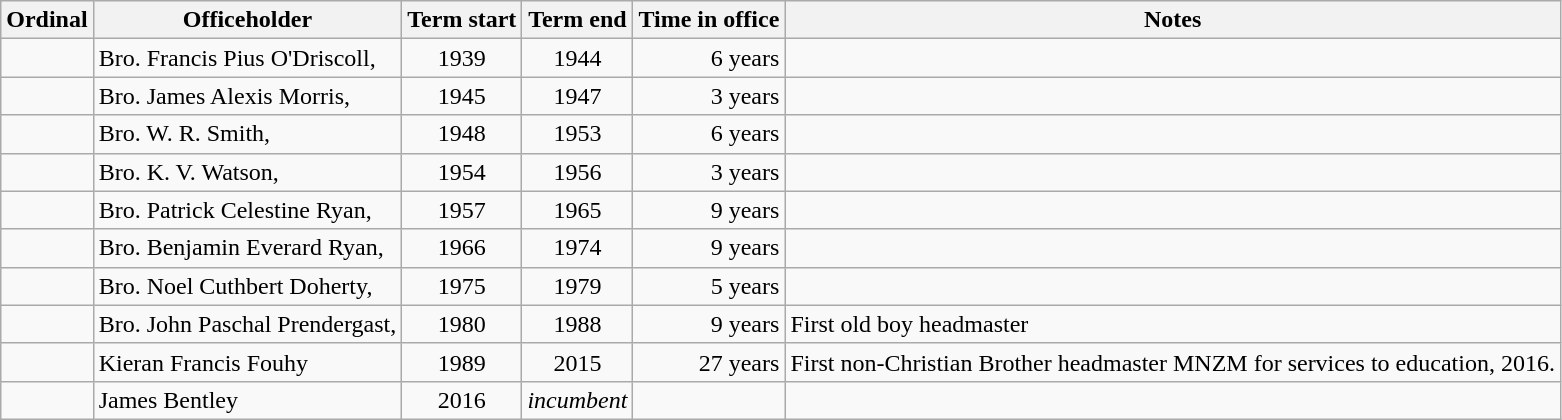<table class="wikitable sortable">
<tr>
<th>Ordinal</th>
<th>Officeholder</th>
<th>Term start</th>
<th>Term end</th>
<th>Time in office</th>
<th>Notes</th>
</tr>
<tr>
<td align=center></td>
<td>Bro. Francis Pius O'Driscoll, <a href='#'></a></td>
<td align=center>1939</td>
<td align=center>1944</td>
<td align=right>6 years</td>
<td></td>
</tr>
<tr>
<td align=center></td>
<td>Bro. James Alexis Morris, </td>
<td align=center>1945</td>
<td align=center>1947</td>
<td align=right>3 years</td>
<td></td>
</tr>
<tr>
<td align=center></td>
<td>Bro. W. R. Smith, </td>
<td align=center>1948</td>
<td align=center>1953</td>
<td align=right>6 years</td>
<td></td>
</tr>
<tr>
<td align=center></td>
<td>Bro. K. V. Watson, </td>
<td align=center>1954</td>
<td align=center>1956</td>
<td align=right>3 years</td>
<td></td>
</tr>
<tr>
<td align=center></td>
<td>Bro. Patrick Celestine Ryan, </td>
<td align=center>1957</td>
<td align=center>1965</td>
<td align=right>9 years</td>
<td></td>
</tr>
<tr>
<td align=center></td>
<td>Bro. Benjamin Everard Ryan, </td>
<td align=center>1966</td>
<td align=center>1974</td>
<td align=right>9 years</td>
<td></td>
</tr>
<tr>
<td align=center></td>
<td>Bro. Noel Cuthbert Doherty, </td>
<td align=center>1975</td>
<td align=center>1979</td>
<td align=right>5 years</td>
<td></td>
</tr>
<tr>
<td align=center></td>
<td>Bro. John Paschal Prendergast, </td>
<td align=center>1980</td>
<td align=center>1988</td>
<td align=right>9 years</td>
<td>First old boy headmaster</td>
</tr>
<tr>
<td align=center></td>
<td>Kieran Francis Fouhy </td>
<td align=center>1989</td>
<td align=center>2015</td>
<td align=right>27 years</td>
<td>First non-Christian Brother headmaster MNZM for services to education, 2016.</td>
</tr>
<tr>
<td align=center></td>
<td>James Bentley</td>
<td align=center>2016</td>
<td align=center><em>incumbent</em></td>
<td align=right></td>
<td></td>
</tr>
</table>
